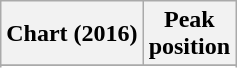<table class="wikitable sortable plainrowheaders" style="text-align:center">
<tr>
<th scope="col">Chart (2016)</th>
<th scope="col">Peak<br> position</th>
</tr>
<tr>
</tr>
<tr>
</tr>
<tr>
</tr>
<tr>
</tr>
<tr>
</tr>
<tr>
</tr>
<tr>
</tr>
<tr>
</tr>
</table>
